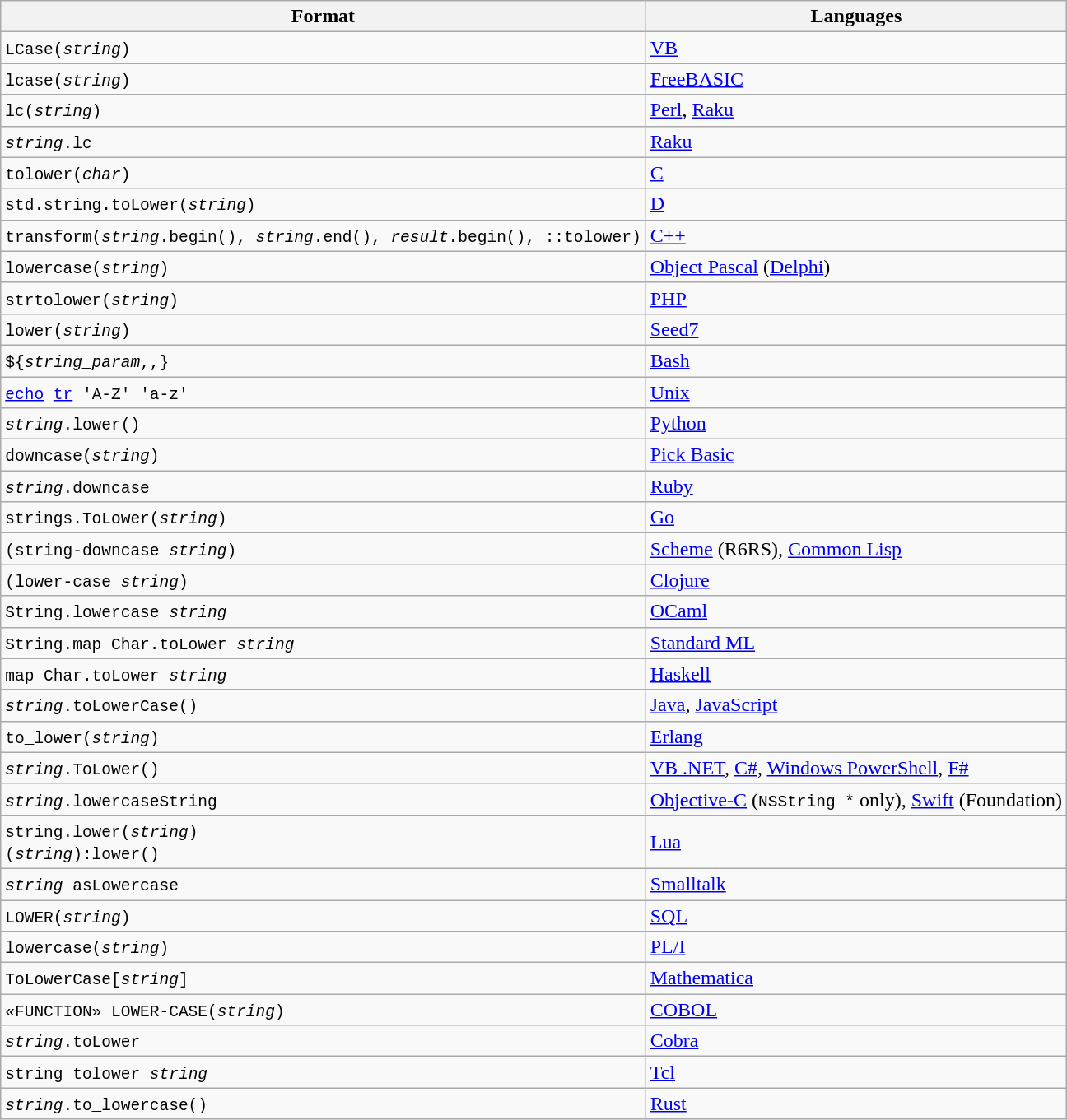<table class="wikitable sortable">
<tr style="text-align:left;">
<th>Format</th>
<th>Languages</th>
</tr>
<tr>
<td><code>LCase(<em>string</em>)</code></td>
<td><a href='#'>VB</a></td>
</tr>
<tr>
<td><code>lcase(<em>string</em>)</code></td>
<td><a href='#'>FreeBASIC</a></td>
</tr>
<tr>
<td><code>lc(<em>string</em>)</code></td>
<td><a href='#'>Perl</a>, <a href='#'>Raku</a></td>
</tr>
<tr>
<td><code><em>string</em>.lc</code></td>
<td><a href='#'>Raku</a></td>
</tr>
<tr>
<td><code>tolower(<em>char</em>)</code></td>
<td><a href='#'>C</a></td>
</tr>
<tr>
<td><code>std.string.toLower(<em>string</em>)</code></td>
<td><a href='#'>D</a></td>
</tr>
<tr>
<td><code>transform(<em>string</em>.begin(), <em>string</em>.end(), <em>result</em>.begin(), ::tolower)</code></td>
<td><a href='#'>C++</a></td>
</tr>
<tr>
<td><code>lowercase(<em>string</em>)</code></td>
<td><a href='#'>Object Pascal</a> (<a href='#'>Delphi</a>)</td>
</tr>
<tr>
<td><code>strtolower(<em>string</em>)</code></td>
<td><a href='#'>PHP</a></td>
</tr>
<tr>
<td><code>lower(<em>string</em>)</code></td>
<td><a href='#'>Seed7</a></td>
</tr>
<tr>
<td><code>${<em>string_param</em>,,}</code></td>
<td><a href='#'>Bash</a></td>
</tr>
<tr>
<td><code><a href='#'>echo</a> <a href='#'>tr</a> 'A-Z' 'a-z'</code></td>
<td><a href='#'>Unix</a></td>
</tr>
<tr>
<td><code><em>string</em>.lower()</code></td>
<td><a href='#'>Python</a></td>
</tr>
<tr>
<td><code>downcase(<em>string</em>)</code></td>
<td><a href='#'>Pick Basic</a></td>
</tr>
<tr>
<td><code><em>string</em>.downcase</code></td>
<td><a href='#'>Ruby</a></td>
</tr>
<tr>
<td><code>strings.ToLower(<em>string</em>)</code></td>
<td><a href='#'>Go</a></td>
</tr>
<tr>
<td><code>(string-downcase <em>string</em>)</code></td>
<td><a href='#'>Scheme</a> (R6RS), <a href='#'>Common Lisp</a></td>
</tr>
<tr>
<td><code>(lower-case <em>string</em>)</code></td>
<td><a href='#'>Clojure</a></td>
</tr>
<tr>
<td><code>String.lowercase <em>string</em></code></td>
<td><a href='#'>OCaml</a></td>
</tr>
<tr>
<td><code>String.map Char.toLower <em>string</em></code></td>
<td><a href='#'>Standard ML</a></td>
</tr>
<tr>
<td><code>map Char.toLower <em>string</em></code></td>
<td><a href='#'>Haskell</a></td>
</tr>
<tr>
<td><code><em>string</em>.toLowerCase()</code></td>
<td><a href='#'>Java</a>, <a href='#'>JavaScript</a></td>
</tr>
<tr>
<td><code>to_lower(<em>string</em>)</code></td>
<td><a href='#'>Erlang</a></td>
</tr>
<tr>
<td><code><em>string</em>.ToLower()</code></td>
<td><a href='#'>VB .NET</a>, <a href='#'>C#</a>, <a href='#'>Windows PowerShell</a>, <a href='#'>F#</a></td>
</tr>
<tr>
<td><code><em>string</em>.lowercaseString</code></td>
<td><a href='#'>Objective-C</a> (<code>NSString *</code> only), <a href='#'>Swift</a> (Foundation)</td>
</tr>
<tr>
<td><code>string.lower(<em>string</em>)</code><br><code>(<em>string</em>):lower()</code></td>
<td><a href='#'>Lua</a></td>
</tr>
<tr>
<td><code><em>string</em> asLowercase</code></td>
<td><a href='#'>Smalltalk</a></td>
</tr>
<tr>
<td><code>LOWER(<em>string</em>)</code></td>
<td><a href='#'>SQL</a></td>
</tr>
<tr>
<td><code>lowercase(<em>string</em>)</code></td>
<td><a href='#'>PL/I</a></td>
</tr>
<tr>
<td><code>ToLowerCase[<em>string</em>]</code></td>
<td><a href='#'>Mathematica</a></td>
</tr>
<tr>
<td><code>«FUNCTION» LOWER-CASE(<em>string</em>)</code></td>
<td><a href='#'>COBOL</a></td>
</tr>
<tr>
<td><code><em>string</em>.toLower</code></td>
<td><a href='#'>Cobra</a></td>
</tr>
<tr>
<td><code>string tolower <em>string</em></code></td>
<td><a href='#'>Tcl</a></td>
</tr>
<tr>
<td><code><em>string</em>.to_lowercase()</code></td>
<td><a href='#'>Rust</a></td>
</tr>
</table>
